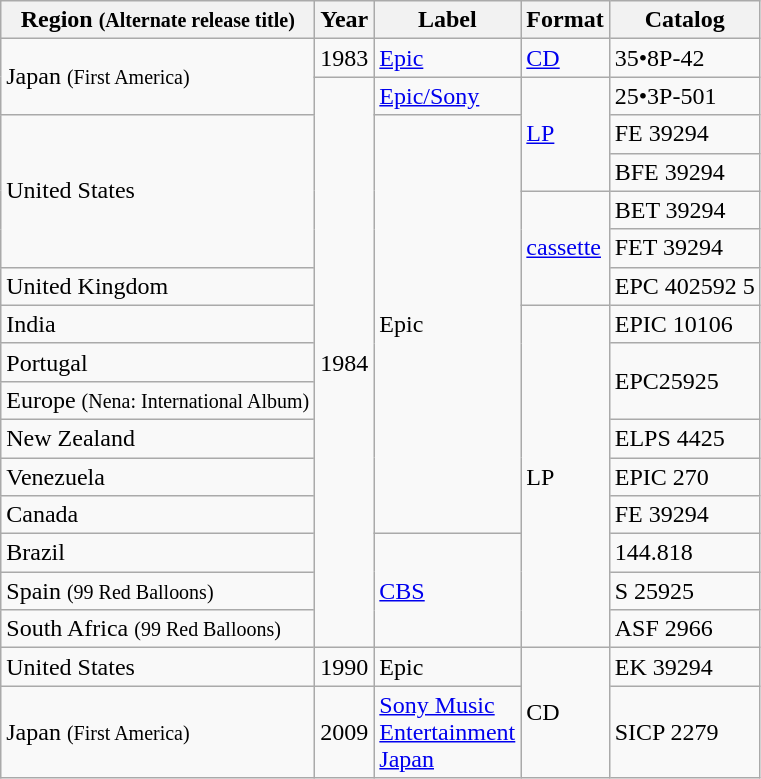<table class="wikitable">
<tr>
<th>Region <small>(Alternate release title)</small></th>
<th>Year</th>
<th>Label</th>
<th>Format</th>
<th>Catalog</th>
</tr>
<tr>
<td rowspan="2">Japan <small>(First America)</small></td>
<td>1983</td>
<td><a href='#'>Epic</a></td>
<td><a href='#'>CD</a></td>
<td>35•8P-42</td>
</tr>
<tr>
<td rowspan="15">1984</td>
<td><a href='#'>Epic/Sony</a></td>
<td rowspan="3"><a href='#'>LP</a></td>
<td>25•3P-501</td>
</tr>
<tr>
<td rowspan="4">United States</td>
<td rowspan="11">Epic</td>
<td>FE 39294</td>
</tr>
<tr>
<td>BFE 39294</td>
</tr>
<tr>
<td rowspan="3"><a href='#'>cassette</a></td>
<td>BET 39294</td>
</tr>
<tr>
<td>FET 39294</td>
</tr>
<tr>
<td>United Kingdom</td>
<td>EPC 402592 5</td>
</tr>
<tr>
<td>India</td>
<td rowspan="9">LP</td>
<td>EPIC 10106</td>
</tr>
<tr>
<td>Portugal</td>
<td rowspan="2">EPC25925</td>
</tr>
<tr>
<td>Europe <small>(Nena: International Album)</small></td>
</tr>
<tr>
<td>New Zealand</td>
<td>ELPS 4425</td>
</tr>
<tr>
<td>Venezuela</td>
<td>EPIC 270</td>
</tr>
<tr>
<td>Canada</td>
<td>FE 39294</td>
</tr>
<tr>
<td>Brazil</td>
<td rowspan="3"><a href='#'>CBS</a></td>
<td>144.818</td>
</tr>
<tr>
<td>Spain <small>(99 Red Balloons)</small></td>
<td>S 25925</td>
</tr>
<tr>
<td>South Africa <small>(99 Red Balloons)</small></td>
<td>ASF 2966</td>
</tr>
<tr>
<td>United States</td>
<td>1990</td>
<td>Epic</td>
<td rowspan="2">CD</td>
<td>EK 39294</td>
</tr>
<tr>
<td>Japan <small>(First America)</small></td>
<td>2009</td>
<td><a href='#'>Sony Music<br>Entertainment<br>Japan</a></td>
<td>SICP 2279</td>
</tr>
</table>
